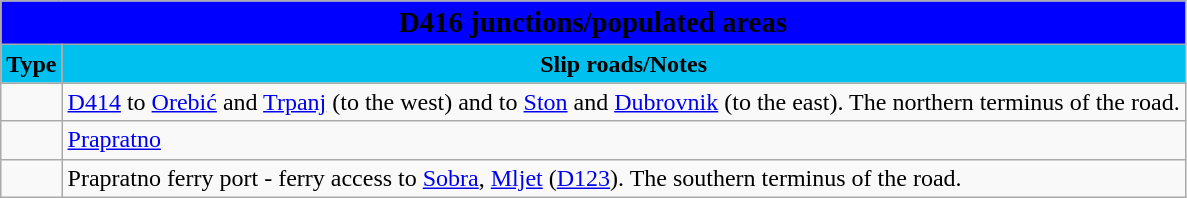<table class="wikitable">
<tr>
<td colspan=2 bgcolor=blue align=center style=margin-top:15><span><big><strong>D416 junctions/populated areas</strong></big></span></td>
</tr>
<tr>
<td align=center bgcolor=00c0f0><strong>Type</strong></td>
<td align=center bgcolor=00c0f0><strong>Slip roads/Notes</strong></td>
</tr>
<tr>
<td></td>
<td> <a href='#'>D414</a> to <a href='#'>Orebić</a> and <a href='#'>Trpanj</a> (to the west) and to <a href='#'>Ston</a> and <a href='#'>Dubrovnik</a> (to the east). The northern terminus of the road.</td>
</tr>
<tr>
<td></td>
<td><a href='#'>Prapratno</a></td>
</tr>
<tr>
<td></td>
<td>Prapratno ferry port - ferry access to <a href='#'>Sobra</a>, <a href='#'>Mljet</a> (<a href='#'>D123</a>). The southern terminus of the road.</td>
</tr>
</table>
